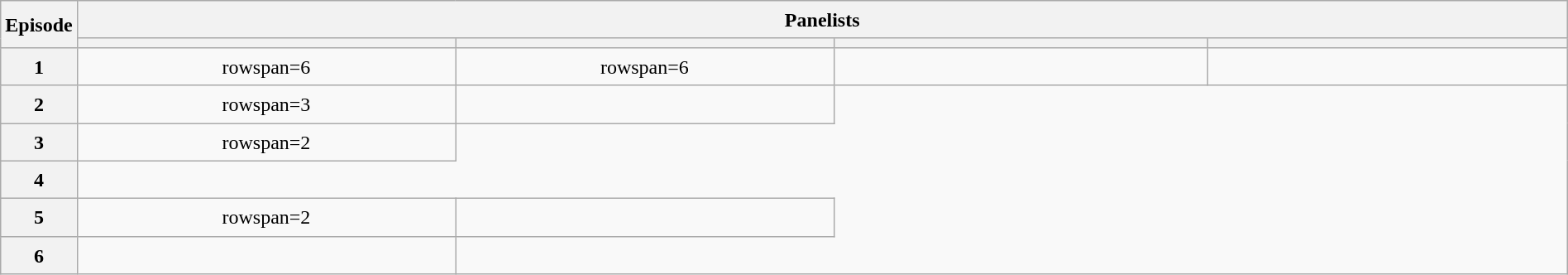<table class="wikitable plainrowheaders mw-collapsible" style="text-align:center; line-height:23px; width:100%;">
<tr>
<th rowspan="2" width="1%">Episode</th>
<th colspan="4">Panelists</th>
</tr>
<tr>
<th width="25%"></th>
<th width="25%"></th>
<th width="25%"></th>
<th width="25%"></th>
</tr>
<tr>
<th>1</th>
<td>rowspan=6 </td>
<td>rowspan=6 </td>
<td></td>
<td></td>
</tr>
<tr>
<th>2</th>
<td>rowspan=3 </td>
<td></td>
</tr>
<tr>
<th>3</th>
<td>rowspan=2 </td>
</tr>
<tr>
<th>4</th>
</tr>
<tr>
<th>5</th>
<td>rowspan=2 </td>
<td></td>
</tr>
<tr>
<th>6</th>
<td></td>
</tr>
</table>
